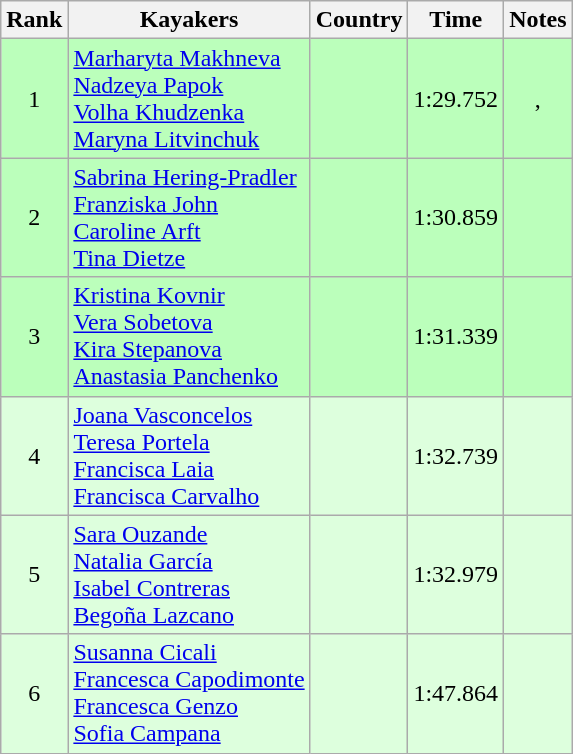<table class="wikitable" style="text-align:center">
<tr>
<th>Rank</th>
<th>Kayakers</th>
<th>Country</th>
<th>Time</th>
<th>Notes</th>
</tr>
<tr bgcolor=bbffbb>
<td>1</td>
<td align="left"><a href='#'>Marharyta Makhneva</a><br><a href='#'>Nadzeya Papok</a><br><a href='#'>Volha Khudzenka</a><br><a href='#'>Maryna Litvinchuk</a></td>
<td align="left"></td>
<td>1:29.752</td>
<td>, <strong></strong></td>
</tr>
<tr bgcolor=bbffbb>
<td>2</td>
<td align="left"><a href='#'>Sabrina Hering-Pradler</a><br><a href='#'>Franziska John</a><br><a href='#'>Caroline Arft</a><br><a href='#'>Tina Dietze</a></td>
<td align="left"></td>
<td>1:30.859</td>
<td></td>
</tr>
<tr bgcolor=bbffbb>
<td>3</td>
<td align="left"><a href='#'>Kristina Kovnir</a><br><a href='#'>Vera Sobetova</a><br><a href='#'>Kira Stepanova</a><br><a href='#'>Anastasia Panchenko</a></td>
<td align="left"></td>
<td>1:31.339</td>
<td></td>
</tr>
<tr bgcolor=ddffdd>
<td>4</td>
<td align="left"><a href='#'>Joana Vasconcelos</a><br><a href='#'>Teresa Portela</a><br><a href='#'>Francisca Laia</a><br><a href='#'>Francisca Carvalho</a></td>
<td align="left"></td>
<td>1:32.739</td>
<td></td>
</tr>
<tr bgcolor=ddffdd>
<td>5</td>
<td align="left"><a href='#'>Sara Ouzande</a><br><a href='#'>Natalia García</a><br><a href='#'>Isabel Contreras</a><br><a href='#'>Begoña Lazcano</a></td>
<td align="left"></td>
<td>1:32.979</td>
<td></td>
</tr>
<tr bgcolor=ddffdd>
<td>6</td>
<td align="left"><a href='#'>Susanna Cicali</a><br><a href='#'>Francesca Capodimonte</a><br><a href='#'>Francesca Genzo</a><br><a href='#'>Sofia Campana</a></td>
<td align="left"></td>
<td>1:47.864</td>
<td></td>
</tr>
</table>
